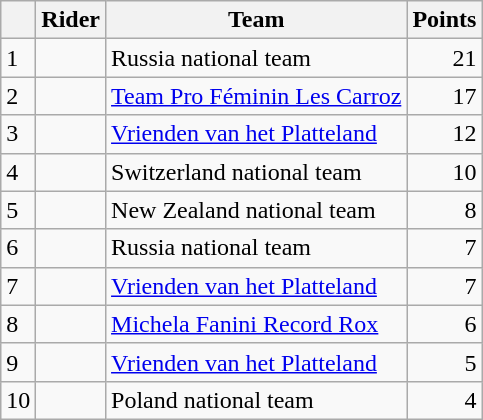<table class="wikitable">
<tr>
<th></th>
<th>Rider</th>
<th>Team</th>
<th>Points</th>
</tr>
<tr>
<td>1</td>
<td></td>
<td>Russia national team</td>
<td align="right">21</td>
</tr>
<tr>
<td>2</td>
<td></td>
<td><a href='#'>Team Pro Féminin Les Carroz</a></td>
<td align="right">17</td>
</tr>
<tr>
<td>3</td>
<td></td>
<td><a href='#'>Vrienden van het Platteland</a></td>
<td align="right">12</td>
</tr>
<tr>
<td>4</td>
<td></td>
<td>Switzerland national team</td>
<td align="right">10</td>
</tr>
<tr>
<td>5</td>
<td></td>
<td>New Zealand national team</td>
<td align="right">8</td>
</tr>
<tr>
<td>6</td>
<td></td>
<td>Russia national team</td>
<td align="right">7</td>
</tr>
<tr>
<td>7</td>
<td></td>
<td><a href='#'>Vrienden van het Platteland</a></td>
<td align="right">7</td>
</tr>
<tr>
<td>8</td>
<td></td>
<td><a href='#'>Michela Fanini Record Rox</a></td>
<td align="right">6</td>
</tr>
<tr>
<td>9</td>
<td></td>
<td><a href='#'>Vrienden van het Platteland</a></td>
<td align="right">5</td>
</tr>
<tr>
<td>10</td>
<td></td>
<td>Poland national team</td>
<td align="right">4</td>
</tr>
</table>
